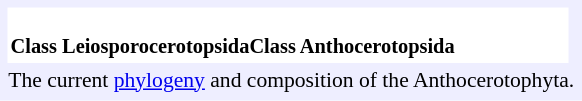<table align="left" style="text-align:left; padding:2.5px; background:#eef">
<tr>
<td style="background:#fff; padding:2.5px; font-size:85%"><br><strong>Class Leiosporocerotopsida</strong><strong>Class Anthocerotopsida</strong></td>
<td></td>
</tr>
<tr style="font-size:90%;">
<td colspan=2>The current <a href='#'>phylogeny</a> and composition of the Anthocerotophyta.</td>
</tr>
</table>
